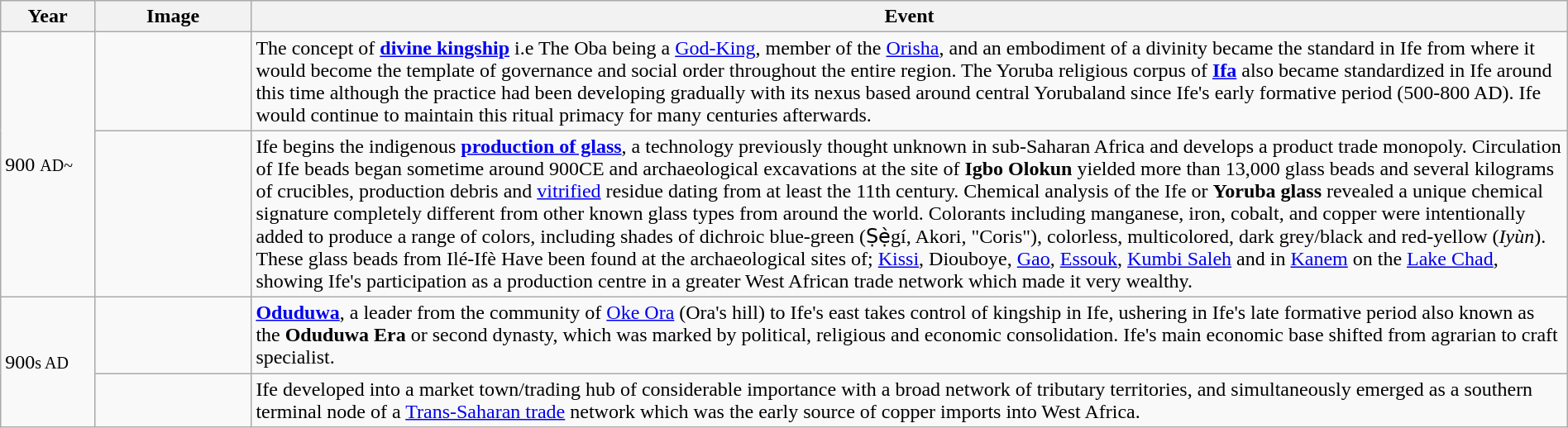<table class="wikitable" width="100%">
<tr>
<th style="width:6%">Year</th>
<th style="width:10%">Image</th>
<th>Event</th>
</tr>
<tr>
<td rowspan="2" valign="middle">900 <small>AD~</small></td>
<td></td>
<td>The concept of <strong><a href='#'>divine kingship</a></strong> i.e The Oba being a <a href='#'>God-King</a>, member of the <a href='#'>Orisha</a>, and an embodiment of a divinity became the standard in Ife from where it would become the template of governance and social order throughout the entire region. The Yoruba religious corpus of <strong><a href='#'>Ifa</a></strong> also became standardized in Ife around this time although the practice had been developing gradually with its nexus based around central Yorubaland since Ife's early formative period (500-800 AD). Ife would continue to maintain this ritual primacy for many centuries afterwards.</td>
</tr>
<tr>
<td></td>
<td>Ife begins the indigenous <a href='#'><strong>production of glass</strong></a>, a technology previously thought unknown in sub-Saharan Africa and develops a product trade monopoly. Circulation of Ife beads began sometime around 900CE and archaeological excavations at the site of <strong>Igbo Olokun</strong> yielded more than 13,000 glass beads and several kilograms of crucibles, production debris and <a href='#'>vitrified</a> residue dating from at least the 11th century. Chemical analysis of the Ife or <strong>Yoruba glass</strong> revealed a unique chemical signature completely different from other known glass types from around the world. Colorants including manganese, iron, cobalt, and copper were intentionally added to produce a range of colors, including shades of dichroic blue-green (Ṣẹ̀gí, Akori, "Coris"), colorless, multicolored, dark grey/black and red-yellow (<em>Iyùn</em>). These glass beads from Ilé-Ifè Have been found at the archaeological sites of; <a href='#'>Kissi</a>, Diouboye, <a href='#'>Gao</a>, <a href='#'>Essouk</a>, <a href='#'>Kumbi Saleh</a> and in <a href='#'>Kanem</a> on the <a href='#'>Lake Chad</a>, showing Ife's participation as a production centre in a greater West African trade network which made it very wealthy.</td>
</tr>
<tr>
<td rowspan="2" valign="middle">900<small>s AD</small></td>
<td></td>
<td><strong><a href='#'>Oduduwa</a></strong>, a leader from the community of <a href='#'>Oke Ora</a> (Ora's hill) to Ife's east takes control of kingship in Ife, ushering in Ife's late formative period also known as the <strong>Oduduwa Era</strong> or second dynasty, which was marked by political, religious and economic consolidation. Ife's main economic base shifted from agrarian to craft specialist.</td>
</tr>
<tr>
<td></td>
<td>Ife developed into a market town/trading hub of considerable importance with a broad network of tributary territories, and simultaneously emerged as a southern terminal node of a <a href='#'>Trans-Saharan trade</a> network which was the early source of copper imports into West Africa.</td>
</tr>
</table>
